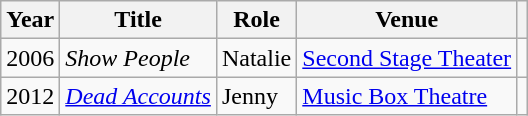<table class="wikitable sortable">
<tr>
<th>Year</th>
<th>Title</th>
<th>Role</th>
<th>Venue</th>
<th class="unsortable"></th>
</tr>
<tr>
<td>2006</td>
<td><em>Show People</em></td>
<td>Natalie</td>
<td><a href='#'>Second Stage Theater</a></td>
<td style="text-align: center;"></td>
</tr>
<tr>
<td>2012</td>
<td><em><a href='#'>Dead Accounts</a></em></td>
<td>Jenny</td>
<td><a href='#'>Music Box Theatre</a></td>
<td style="text-align: center;"></td>
</tr>
</table>
